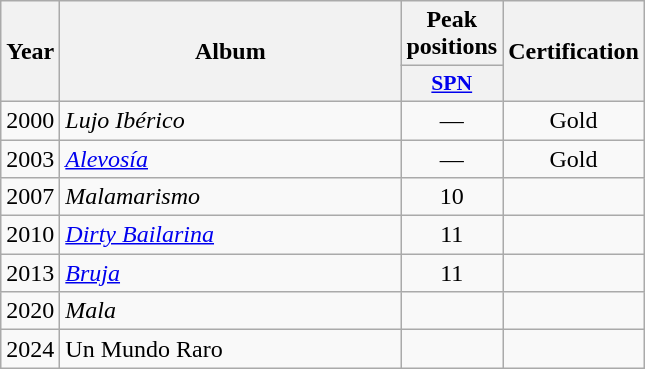<table class="wikitable">
<tr>
<th rowspan="2" style="text-align:center; width:10px;">Year</th>
<th rowspan="2" style="text-align:center; width:220px;">Album</th>
<th style="text-align:center; width:20px;">Peak positions</th>
<th rowspan="2" style="text-align:center; width:70px;">Certification</th>
</tr>
<tr>
<th scope="col" style="width:3em;font-size:90%;"><a href='#'>SPN</a><br></th>
</tr>
<tr>
<td style="text-align:center;">2000</td>
<td><em>Lujo Ibérico</em></td>
<td style="text-align:center;">—</td>
<td style="text-align:center;">Gold</td>
</tr>
<tr>
<td style="text-align:center;">2003</td>
<td><em><a href='#'>Alevosía</a></em></td>
<td style="text-align:center;">—</td>
<td style="text-align:center;">Gold</td>
</tr>
<tr>
<td style="text-align:center;">2007</td>
<td><em>Malamarismo</em></td>
<td style="text-align:center;">10</td>
<td style="text-align:center;"></td>
</tr>
<tr>
<td style="text-align:center;">2010</td>
<td><em><a href='#'>Dirty Bailarina</a></em></td>
<td style="text-align:center;">11</td>
<td style="text-align:center;"></td>
</tr>
<tr>
<td style="text-align:center;">2013</td>
<td><em><a href='#'>Bruja</a></em></td>
<td style="text-align:center;">11</td>
<td style="text-align:center;"></td>
</tr>
<tr>
<td>2020</td>
<td><em>Mala</em></td>
<td></td>
<td></td>
</tr>
<tr>
<td>2024</td>
<td>Un Mundo Raro</td>
<td></td>
<td></td>
</tr>
</table>
